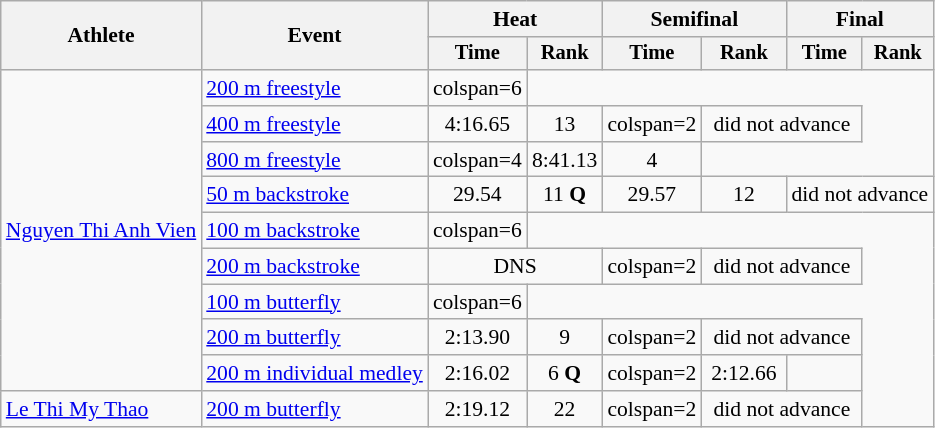<table class=wikitable style="font-size:90%">
<tr>
<th rowspan=2>Athlete</th>
<th rowspan=2>Event</th>
<th colspan="2">Heat</th>
<th colspan="2">Semifinal</th>
<th colspan="2">Final</th>
</tr>
<tr style="font-size:95%">
<th>Time</th>
<th>Rank</th>
<th>Time</th>
<th>Rank</th>
<th>Time</th>
<th>Rank</th>
</tr>
<tr align=center>
<td align=left rowspan=9><a href='#'>Nguyen Thi Anh Vien</a></td>
<td align=left><a href='#'>200 m freestyle</a></td>
<td>colspan=6 </td>
</tr>
<tr align=center>
<td align=left><a href='#'>400 m freestyle</a></td>
<td>4:16.65</td>
<td>13</td>
<td>colspan=2 </td>
<td colspan=2>did not advance</td>
</tr>
<tr align=center>
<td align=left><a href='#'>800 m freestyle</a></td>
<td>colspan=4 </td>
<td>8:41.13</td>
<td>4</td>
</tr>
<tr align=center>
<td align=left><a href='#'>50 m backstroke</a></td>
<td>29.54</td>
<td>11 <strong>Q</strong></td>
<td>29.57</td>
<td>12</td>
<td colspan=2>did not advance</td>
</tr>
<tr align=center>
<td align=left><a href='#'>100 m backstroke</a></td>
<td>colspan=6 </td>
</tr>
<tr align=center>
<td align=left><a href='#'>200 m backstroke</a></td>
<td colspan=2>DNS</td>
<td>colspan=2 </td>
<td colspan=2>did not advance</td>
</tr>
<tr align=center>
<td align=left><a href='#'>100 m butterfly</a></td>
<td>colspan=6 </td>
</tr>
<tr align=center>
<td align=left><a href='#'>200 m butterfly</a></td>
<td>2:13.90</td>
<td>9</td>
<td>colspan=2 </td>
<td colspan=2>did not advance</td>
</tr>
<tr align=center>
<td align=left><a href='#'>200 m individual medley</a></td>
<td>2:16.02</td>
<td>6 <strong>Q	</strong></td>
<td>colspan=2 </td>
<td>2:12.66</td>
<td></td>
</tr>
<tr align=center>
<td align=left><a href='#'>Le Thi My Thao</a></td>
<td align=left><a href='#'>200 m butterfly</a></td>
<td>2:19.12</td>
<td>22</td>
<td>colspan=2 </td>
<td colspan=2>did not advance</td>
</tr>
</table>
